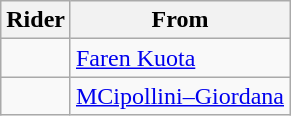<table class="wikitable sortable">
<tr>
<th>Rider</th>
<th>From</th>
</tr>
<tr>
<td></td>
<td><a href='#'>Faren Kuota</a></td>
</tr>
<tr>
<td></td>
<td><a href='#'>MCipollini–Giordana</a></td>
</tr>
</table>
